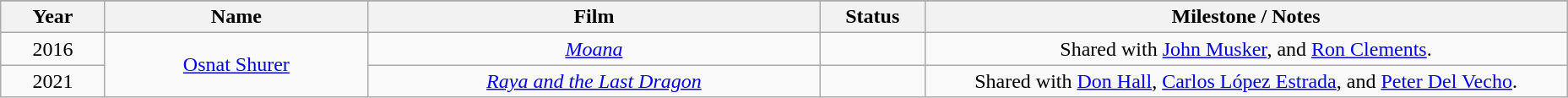<table class="wikitable" style="text-align: center">
<tr ---- bgcolor="#bfd7ff">
</tr>
<tr ---- bgcolor="#ebf5ff">
<th width="75">Year</th>
<th width="200">Name</th>
<th width="350">Film</th>
<th width="75">Status</th>
<th width="500">Milestone / Notes</th>
</tr>
<tr>
<td>2016</td>
<td rowspan=2><a href='#'>Osnat Shurer</a></td>
<td><em><a href='#'>Moana</a></em></td>
<td></td>
<td>Shared with <a href='#'>John Musker</a>, and <a href='#'>Ron Clements</a>.</td>
</tr>
<tr>
<td>2021</td>
<td><em><a href='#'>Raya and the Last Dragon</a></em></td>
<td></td>
<td>Shared with <a href='#'>Don Hall</a>, <a href='#'>Carlos López Estrada</a>, and <a href='#'>Peter Del Vecho</a>.</td>
</tr>
</table>
